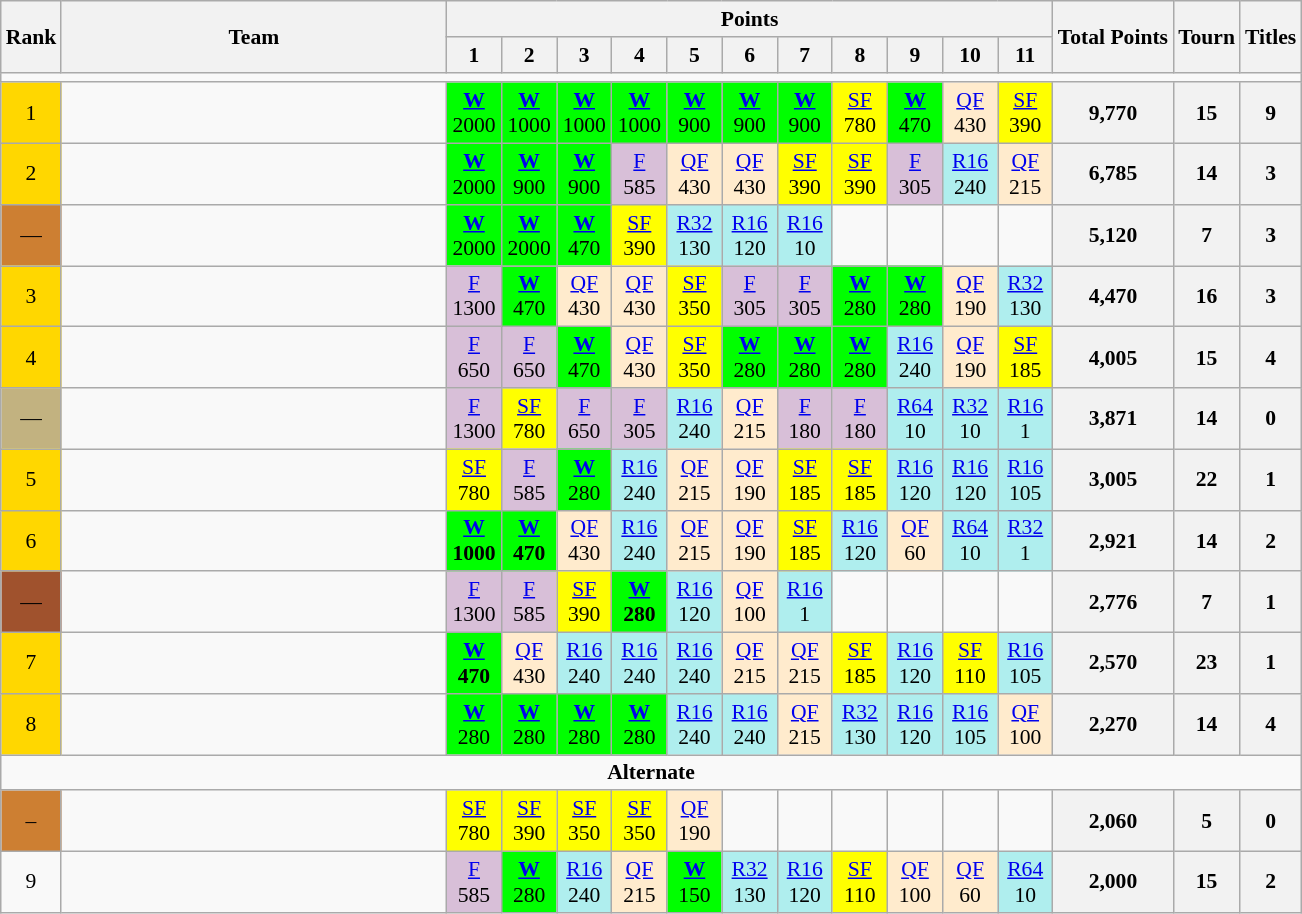<table class=wikitable style=font-size:90%;text-align:center>
<tr>
<th rowspan="2" style="width:20px;">Rank</th>
<th rowspan="2" style="width:250px;">Team</th>
<th colspan="11" style="width:50px;">Points</th>
<th rowspan=2>Total Points</th>
<th rowspan=2>Tourn</th>
<th rowspan=2>Titles</th>
</tr>
<tr>
<th width=30>1</th>
<th width=30>2</th>
<th width=30>3</th>
<th width=30>4</th>
<th width=30>5</th>
<th width=30>6</th>
<th width=30>7</th>
<th width=30>8</th>
<th width=30>9</th>
<th width=30>10</th>
<th width=30>11</th>
</tr>
<tr>
<td colspan="16"></td>
</tr>
<tr>
<td bgcolor=gold>1</td>
<td align="left"> <br> </td>
<td bgcolor=lime><strong><a href='#'>W</a></strong><br>2000</td>
<td bgcolor=lime><strong><a href='#'>W</a></strong><br>1000</td>
<td bgcolor=lime><strong><a href='#'>W</a></strong><br>1000</td>
<td bgcolor=lime><strong><a href='#'>W</a></strong><br>1000</td>
<td bgcolor=lime><strong><a href='#'>W</a></strong><br>900</td>
<td bgcolor=lime><strong><a href='#'>W</a></strong><br>900</td>
<td bgcolor=lime><strong><a href='#'>W</a></strong><br>900</td>
<td style="background:yellow;"><a href='#'>SF</a><br>780</td>
<td bgcolor=lime><strong><a href='#'>W</a></strong><br>470</td>
<td bgcolor=ffebcd><a href='#'>QF</a><br>430</td>
<td style="background:yellow;"><a href='#'>SF</a><br>390</td>
<th>9,770</th>
<th>15</th>
<th>9</th>
</tr>
<tr>
<td bgcolor=gold>2</td>
<td align="left"> <br> </td>
<td bgcolor=lime><strong><a href='#'>W</a></strong><br>2000</td>
<td bgcolor=lime><strong><a href='#'>W</a></strong><br>900</td>
<td bgcolor=lime><strong><a href='#'>W</a></strong><br>900</td>
<td style="background:thistle;"><a href='#'>F</a><br>585</td>
<td style="background:#ffebcd;"><a href='#'>QF</a><br>430</td>
<td bgcolor=ffebcd><a href='#'>QF</a><br>430</td>
<td style="background:yellow;"><a href='#'>SF</a><br>390</td>
<td style="background:yellow;"><a href='#'>SF</a><br>390</td>
<td style="background:thistle;"><a href='#'>F</a><br>305</td>
<td bgcolor=afeeee><a href='#'>R16</a><br>240</td>
<td bgcolor=ffebcd><a href='#'>QF</a><br>215</td>
<th>6,785</th>
<th>14</th>
<th>3</th>
</tr>
<tr>
<td style="background:#cd7f32;">—</td>
<td align="left"> <br> </td>
<td bgcolor=lime><strong><a href='#'>W</a></strong><br>2000</td>
<td bgcolor=lime><strong><a href='#'>W</a></strong><br>2000</td>
<td bgcolor=lime><strong><a href='#'>W</a></strong><br>470</td>
<td style="background:yellow;"><a href='#'>SF</a><br>390</td>
<td bgcolor=afeeee><a href='#'>R32</a><br>130</td>
<td bgcolor=afeeee><a href='#'>R16</a><br>120</td>
<td bgcolor=afeeee><a href='#'>R16</a><br>10</td>
<td></td>
<td></td>
<td></td>
<td></td>
<th>5,120</th>
<th>7</th>
<th>3</th>
</tr>
<tr>
<td bgcolor=gold>3</td>
<td align="left"> <br> </td>
<td style="background:thistle;"><a href='#'>F</a><br>1300</td>
<td bgcolor=lime><strong><a href='#'>W</a></strong><br>470</td>
<td bgcolor=ffebcd><a href='#'>QF</a><br>430</td>
<td bgcolor=ffebcd><a href='#'>QF</a><br>430</td>
<td style="background:yellow;"><a href='#'>SF</a><br>350</td>
<td style="background:thistle;"><a href='#'>F</a><br>305</td>
<td style="background:thistle;"><a href='#'>F</a><br>305</td>
<td bgcolor=lime><strong><a href='#'>W</a></strong><br>280</td>
<td bgcolor=lime><strong><a href='#'>W</a></strong><br>280</td>
<td bgcolor=ffebcd><a href='#'>QF</a><br>190</td>
<td bgcolor=afeeee><a href='#'>R32</a><br>130</td>
<th>4,470</th>
<th>16</th>
<th>3</th>
</tr>
<tr>
<td bgcolor=gold>4</td>
<td align="left"> <br> </td>
<td style="background:thistle;"><a href='#'>F</a><br>650</td>
<td style="background:thistle;"><a href='#'>F</a><br>650</td>
<td bgcolor=lime><strong><a href='#'>W</a></strong><br>470</td>
<td bgcolor=ffebcd><a href='#'>QF</a><br>430</td>
<td style="background:yellow;"><a href='#'>SF</a><br>350</td>
<td bgcolor=lime><strong><a href='#'>W</a></strong><br>280</td>
<td bgcolor=lime><strong><a href='#'>W</a></strong><br>280</td>
<td bgcolor=lime><strong><a href='#'>W</a></strong><br>280</td>
<td bgcolor=afeeee><a href='#'>R16</a><br>240</td>
<td bgcolor=ffebcd><a href='#'>QF</a><br>190</td>
<td style="background:yellow;"><a href='#'>SF</a><br>185</td>
<th>4,005</th>
<th>15</th>
<th>4</th>
</tr>
<tr>
<td style="background:#c2b280;">—</td>
<td align="left"> <br> </td>
<td style="background:thistle;"><a href='#'>F</a><br>1300</td>
<td style="background:yellow;"><a href='#'>SF</a><br>780</td>
<td style="background:thistle;"><a href='#'>F</a><br>650</td>
<td style="background:thistle;"><a href='#'>F</a><br>305</td>
<td bgcolor=afeeee><a href='#'>R16</a><br>240</td>
<td bgcolor=ffebcd><a href='#'>QF</a><br>215</td>
<td style="background:thistle;"><a href='#'>F</a><br>180</td>
<td style="background:thistle;"><a href='#'>F</a><br>180</td>
<td bgcolor=afeeee><a href='#'>R64</a><br>10</td>
<td bgcolor=afeeee><a href='#'>R32</a><br>10</td>
<td bgcolor=afeeee><a href='#'>R16</a><br>1</td>
<th>3,871</th>
<th>14</th>
<th>0</th>
</tr>
<tr>
<td bgcolor=gold>5</td>
<td align="left"> <br> </td>
<td style="background:yellow;"><a href='#'>SF</a><br>780</td>
<td style="background:thistle;"><a href='#'>F</a><br>585</td>
<td bgcolor=lime><a href='#'><strong>W</strong></a><br>280</td>
<td bgcolor=afeeee><a href='#'>R16</a><br>240</td>
<td bgcolor=ffebcd><a href='#'>QF</a><br>215</td>
<td bgcolor=ffebcd><a href='#'>QF</a><br>190</td>
<td style="background:yellow;"><a href='#'>SF</a><br>185</td>
<td style="background:yellow;"><a href='#'>SF</a><br>185</td>
<td bgcolor=afeeee><a href='#'>R16</a><br>120</td>
<td bgcolor=afeeee><a href='#'>R16</a><br>120</td>
<td bgcolor=afeeee><a href='#'>R16</a><br>105</td>
<th>3,005</th>
<th>22</th>
<th>1</th>
</tr>
<tr>
<td bgcolor=gold>6</td>
<td align="left"> <br> </td>
<td bgcolor=lime><strong><a href='#'>W</a></strong><br><strong>1000</strong></td>
<td bgcolor=lime><strong><a href='#'>W</a></strong><br><strong>470</strong></td>
<td bgcolor=ffebcd><a href='#'>QF</a><br>430</td>
<td bgcolor=afeeee><a href='#'>R16</a><br>240</td>
<td bgcolor=ffebcd><a href='#'>QF</a><br>215</td>
<td bgcolor=ffebcd><a href='#'>QF</a><br>190</td>
<td style="background:yellow;"><a href='#'>SF</a><br>185</td>
<td bgcolor=afeeee><a href='#'>R16</a><br>120</td>
<td bgcolor=ffebcd><a href='#'>QF</a><br>60</td>
<td bgcolor=afeeee><a href='#'>R64</a><br>10</td>
<td bgcolor=afeeee><a href='#'>R32</a><br>1</td>
<th>2,921</th>
<th>14</th>
<th>2</th>
</tr>
<tr>
<td style="background:sienna;">—</td>
<td align="left"> <br> </td>
<td style="background:thistle;"><a href='#'>F</a><br>1300</td>
<td style="background:thistle;"><a href='#'>F</a><br>585</td>
<td style="background:yellow;"><a href='#'>SF</a><br>390</td>
<td bgcolor=lime><strong><a href='#'>W</a></strong><br><strong>280</strong></td>
<td bgcolor=afeeee><a href='#'>R16</a><br>120</td>
<td bgcolor=ffebcd><a href='#'>QF</a><br>100</td>
<td bgcolor=afeeee><a href='#'>R16</a><br>1</td>
<td></td>
<td></td>
<td></td>
<td></td>
<th>2,776</th>
<th>7</th>
<th>1</th>
</tr>
<tr>
<td bgcolor=gold>7</td>
<td align="left"> <br> </td>
<td bgcolor=lime><strong><a href='#'>W</a></strong><br><strong>470</strong></td>
<td bgcolor=ffebcd><a href='#'>QF</a><br>430</td>
<td bgcolor=afeeee><a href='#'>R16</a><br>240</td>
<td bgcolor=afeeee><a href='#'>R16</a><br>240</td>
<td bgcolor=afeeee><a href='#'>R16</a><br>240</td>
<td bgcolor=ffebcd><a href='#'>QF</a><br>215</td>
<td bgcolor=ffebcd><a href='#'>QF</a><br>215</td>
<td style="background:yellow;"><a href='#'>SF</a><br>185</td>
<td bgcolor=afeeee><a href='#'>R16</a><br>120</td>
<td style="background:yellow;"><a href='#'>SF</a><br>110</td>
<td bgcolor=afeeee><a href='#'>R16</a><br>105</td>
<th>2,570</th>
<th>23</th>
<th>1</th>
</tr>
<tr>
<td bgcolor=gold>8</td>
<td align="left"> <br> </td>
<td bgcolor=lime><a href='#'><strong>W</strong></a><br>280</td>
<td bgcolor=lime><a href='#'><strong>W</strong></a><br>280</td>
<td bgcolor=lime><a href='#'><strong>W</strong></a><br>280</td>
<td bgcolor=lime><a href='#'><strong>W</strong></a><br>280</td>
<td bgcolor=afeeee><a href='#'>R16</a><br>240</td>
<td bgcolor=afeeee><a href='#'>R16</a><br>240</td>
<td bgcolor=ffebcd><a href='#'>QF</a><br>215</td>
<td bgcolor=afeeee><a href='#'>R32</a><br>130</td>
<td bgcolor=afeeee><a href='#'>R16</a><br>120</td>
<td bgcolor=afeeee><a href='#'>R16</a><br>105</td>
<td bgcolor=ffebcd><a href='#'>QF</a><br>100</td>
<th>2,270</th>
<th>14</th>
<th>4</th>
</tr>
<tr>
<td colspan="16"><strong>Alternate</strong></td>
</tr>
<tr>
<td style="background:#cd7f32;">–</td>
<td align="left"> <br> </td>
<td style="background:yellow;"><a href='#'>SF</a><br>780</td>
<td style="background:yellow;"><a href='#'>SF</a><br>390</td>
<td style="background:yellow;"><a href='#'>SF</a><br>350</td>
<td style="background:yellow;"><a href='#'>SF</a><br>350</td>
<td bgcolor=ffebcd><a href='#'>QF</a><br>190</td>
<td></td>
<td></td>
<td></td>
<td></td>
<td></td>
<td></td>
<th>2,060</th>
<th>5</th>
<th>0</th>
</tr>
<tr>
<td>9</td>
<td align="left"> <br> </td>
<td style="background:thistle;"><a href='#'>F</a><br>585</td>
<td bgcolor=lime><strong><a href='#'>W</a></strong><br>280</td>
<td bgcolor=afeeee><a href='#'>R16</a><br>240</td>
<td bgcolor=ffebcd><a href='#'>QF</a><br>215</td>
<td bgcolor=lime><strong><a href='#'>W</a></strong><br>150</td>
<td bgcolor=afeeee><a href='#'>R32</a><br>130</td>
<td bgcolor=afeeee><a href='#'>R16</a><br>120</td>
<td style="background:yellow;"><a href='#'>SF</a><br>110</td>
<td bgcolor=ffebcd><a href='#'>QF</a><br>100</td>
<td bgcolor=ffebcd><a href='#'>QF</a><br>60</td>
<td bgcolor=afeeee><a href='#'>R64</a><br>10</td>
<th>2,000</th>
<th>15</th>
<th>2</th>
</tr>
</table>
